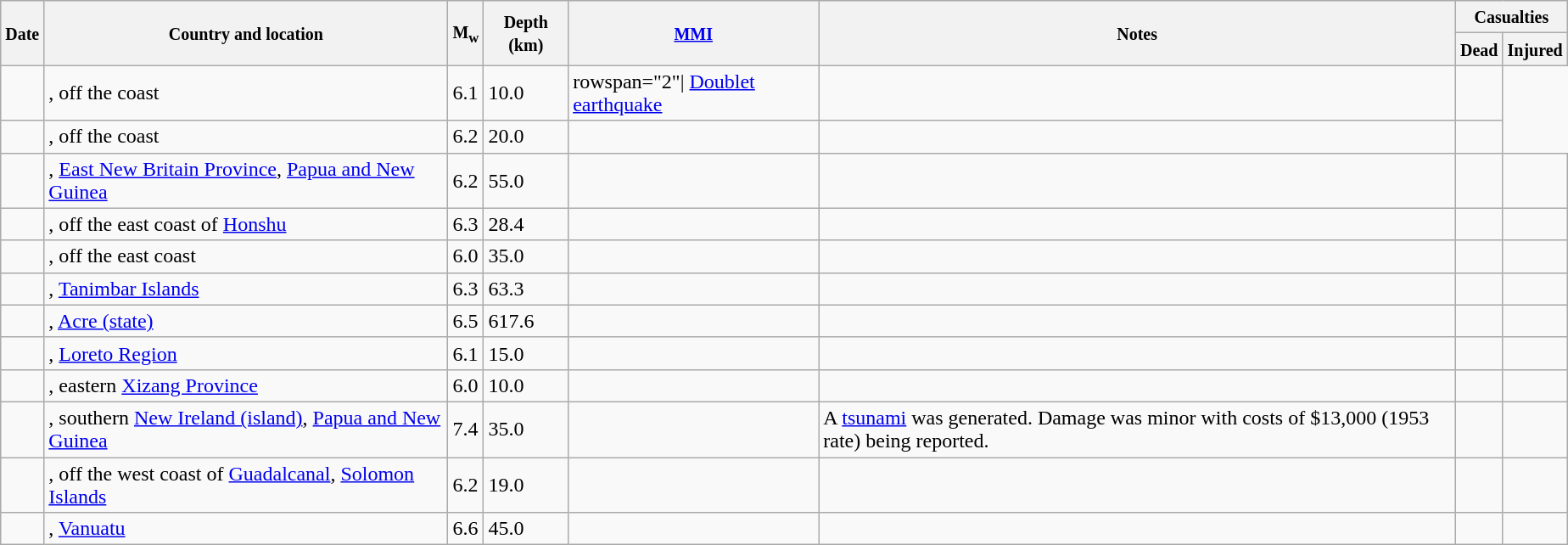<table class="wikitable sortable sort-under" style="border:1px black; margin-left:1em;">
<tr>
<th rowspan="2"><small>Date</small></th>
<th rowspan="2" style="width: 310px"><small>Country and location</small></th>
<th rowspan="2"><small>M<sub>w</sub></small></th>
<th rowspan="2"><small>Depth (km)</small></th>
<th rowspan="2"><small><a href='#'>MMI</a></small></th>
<th rowspan="2" class="unsortable"><small>Notes</small></th>
<th colspan="2"><small>Casualties</small></th>
</tr>
<tr>
<th><small>Dead</small></th>
<th><small>Injured</small></th>
</tr>
<tr>
<td></td>
<td>, off the coast</td>
<td>6.1</td>
<td>10.0</td>
<td>rowspan="2"| <a href='#'>Doublet earthquake</a></td>
<td></td>
<td></td>
</tr>
<tr>
<td></td>
<td>, off the coast</td>
<td>6.2</td>
<td>20.0</td>
<td></td>
<td></td>
<td></td>
</tr>
<tr>
<td></td>
<td>, <a href='#'>East New Britain Province</a>, <a href='#'>Papua and New Guinea</a></td>
<td>6.2</td>
<td>55.0</td>
<td></td>
<td></td>
<td></td>
<td></td>
</tr>
<tr>
<td></td>
<td>, off the east coast of <a href='#'>Honshu</a></td>
<td>6.3</td>
<td>28.4</td>
<td></td>
<td></td>
<td></td>
<td></td>
</tr>
<tr>
<td></td>
<td>, off the east coast</td>
<td>6.0</td>
<td>35.0</td>
<td></td>
<td></td>
<td></td>
<td></td>
</tr>
<tr>
<td></td>
<td>, <a href='#'>Tanimbar Islands</a></td>
<td>6.3</td>
<td>63.3</td>
<td></td>
<td></td>
<td></td>
<td></td>
</tr>
<tr>
<td></td>
<td>, <a href='#'>Acre (state)</a></td>
<td>6.5</td>
<td>617.6</td>
<td></td>
<td></td>
<td></td>
<td></td>
</tr>
<tr>
<td></td>
<td>, <a href='#'>Loreto Region</a></td>
<td>6.1</td>
<td>15.0</td>
<td></td>
<td></td>
<td></td>
<td></td>
</tr>
<tr>
<td></td>
<td>, eastern <a href='#'>Xizang Province</a></td>
<td>6.0</td>
<td>10.0</td>
<td></td>
<td></td>
<td></td>
<td></td>
</tr>
<tr>
<td></td>
<td>, southern <a href='#'>New Ireland (island)</a>, <a href='#'>Papua and New Guinea</a></td>
<td>7.4</td>
<td>35.0</td>
<td></td>
<td>A <a href='#'>tsunami</a> was generated. Damage was minor with costs of $13,000 (1953 rate) being reported.</td>
<td></td>
<td></td>
</tr>
<tr>
<td></td>
<td>, off the west coast of <a href='#'>Guadalcanal</a>, <a href='#'>Solomon Islands</a></td>
<td>6.2</td>
<td>19.0</td>
<td></td>
<td></td>
<td></td>
<td></td>
</tr>
<tr>
<td></td>
<td>, <a href='#'>Vanuatu</a></td>
<td>6.6</td>
<td>45.0</td>
<td></td>
<td></td>
<td></td>
<td></td>
</tr>
</table>
